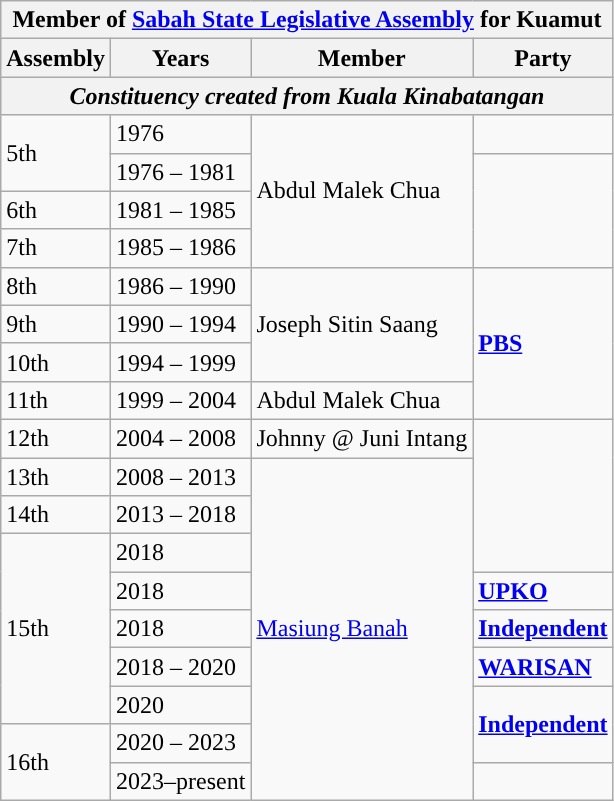<table class="wikitable">
<tr>
<th colspan="4">Member of <a href='#'>Sabah State Legislative Assembly</a> for Kuamut</th>
</tr>
<tr>
<th>Assembly</th>
<th>Years</th>
<th>Member</th>
<th>Party</th>
</tr>
<tr>
<th colspan="4" align="center"><em>Constituency created from Kuala Kinabatangan</em></th>
</tr>
<tr>
<td rowspan="2">5th</td>
<td>1976</td>
<td rowspan="4">Abdul Malek Chua</td>
<td></td>
</tr>
<tr>
<td>1976 – 1981</td>
<td rowspan="3"></td>
</tr>
<tr>
<td>6th</td>
<td>1981 – 1985</td>
</tr>
<tr>
<td>7th</td>
<td>1985 – 1986</td>
</tr>
<tr>
<td>8th</td>
<td>1986 – 1990</td>
<td rowspan="3">Joseph Sitin Saang</td>
<td rowspan="4"><strong><a href='#'>PBS</a></strong></td>
</tr>
<tr>
<td>9th</td>
<td>1990 – 1994</td>
</tr>
<tr>
<td>10th</td>
<td>1994 – 1999</td>
</tr>
<tr>
<td>11th</td>
<td>1999 – 2004</td>
<td>Abdul Malek Chua</td>
</tr>
<tr>
<td>12th</td>
<td>2004 – 2008</td>
<td>Johnny @ Juni Intang</td>
<td rowspan="4"></td>
</tr>
<tr>
<td>13th</td>
<td>2008 – 2013</td>
<td rowspan="9"><a href='#'>Masiung Banah</a></td>
</tr>
<tr>
<td>14th</td>
<td>2013 – 2018</td>
</tr>
<tr>
<td rowspan="5">15th</td>
<td>2018</td>
</tr>
<tr>
<td>2018</td>
<td><strong><a href='#'>UPKO</a></strong></td>
</tr>
<tr>
<td>2018</td>
<td><strong><a href='#'>Independent</a></strong></td>
</tr>
<tr>
<td>2018 – 2020</td>
<td><strong><a href='#'>WARISAN</a></strong></td>
</tr>
<tr>
<td>2020</td>
<td rowspan="2"><strong><a href='#'>Independent</a></strong></td>
</tr>
<tr>
<td rowspan="2">16th</td>
<td>2020 – 2023</td>
</tr>
<tr>
<td>2023–present</td>
<td></td>
</tr>
</table>
